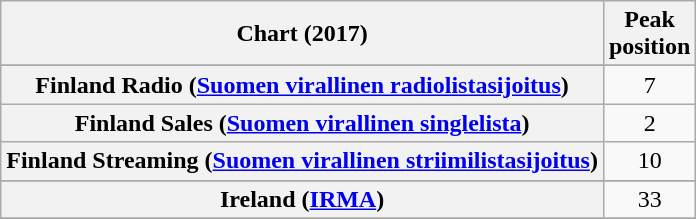<table class="wikitable sortable plainrowheaders" style="text-align:center">
<tr>
<th scope="col">Chart (2017)</th>
<th scope="col">Peak<br>position</th>
</tr>
<tr>
</tr>
<tr>
</tr>
<tr>
<th scope="row">Finland Radio (<a href='#'>Suomen virallinen radiolistasijoitus</a>)</th>
<td>7</td>
</tr>
<tr>
<th scope="row">Finland Sales (<a href='#'>Suomen virallinen singlelista</a>)</th>
<td>2</td>
</tr>
<tr>
<th scope="row">Finland Streaming (<a href='#'>Suomen virallinen striimilistasijoitus</a>)</th>
<td>10</td>
</tr>
<tr>
</tr>
<tr>
<th scope="row">Ireland (<a href='#'>IRMA</a>)</th>
<td>33</td>
</tr>
<tr>
</tr>
<tr>
</tr>
<tr>
</tr>
<tr>
</tr>
<tr>
</tr>
<tr>
</tr>
</table>
